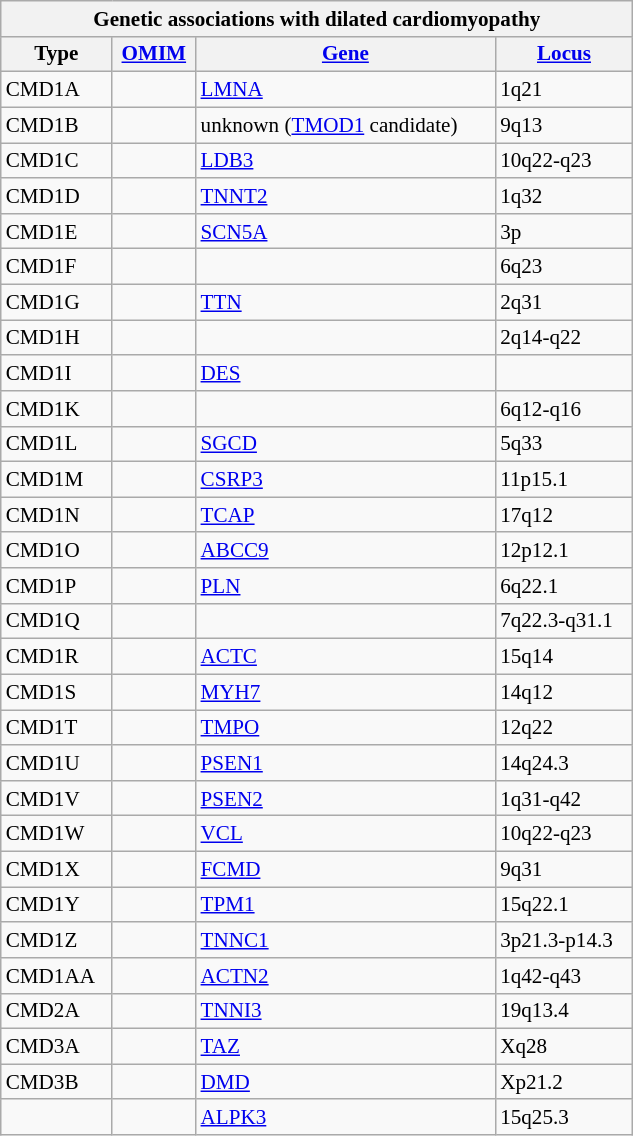<table class="wikitable sortable collapsible collapsed" style="font-size:88%; min-width:30em">
<tr>
<th colspan=4>Genetic associations with dilated cardiomyopathy</th>
</tr>
<tr>
<th>Type</th>
<th><a href='#'>OMIM</a></th>
<th><a href='#'>Gene</a></th>
<th><a href='#'>Locus</a></th>
</tr>
<tr>
<td>CMD1A</td>
<td></td>
<td><a href='#'>LMNA</a></td>
<td>1q21</td>
</tr>
<tr>
<td>CMD1B</td>
<td></td>
<td>unknown (<a href='#'>TMOD1</a> candidate)</td>
<td>9q13</td>
</tr>
<tr>
<td>CMD1C</td>
<td></td>
<td><a href='#'>LDB3</a></td>
<td>10q22-q23</td>
</tr>
<tr>
<td>CMD1D</td>
<td></td>
<td><a href='#'>TNNT2</a></td>
<td>1q32</td>
</tr>
<tr>
<td>CMD1E</td>
<td></td>
<td><a href='#'>SCN5A</a></td>
<td>3p</td>
</tr>
<tr>
<td>CMD1F</td>
<td></td>
<td></td>
<td>6q23</td>
</tr>
<tr>
<td>CMD1G</td>
<td></td>
<td><a href='#'>TTN</a></td>
<td>2q31</td>
</tr>
<tr>
<td>CMD1H</td>
<td></td>
<td></td>
<td>2q14-q22</td>
</tr>
<tr>
<td>CMD1I</td>
<td></td>
<td><a href='#'>DES</a></td>
</tr>
<tr>
<td>CMD1K</td>
<td></td>
<td></td>
<td>6q12-q16</td>
</tr>
<tr>
<td>CMD1L</td>
<td></td>
<td><a href='#'>SGCD</a></td>
<td>5q33</td>
</tr>
<tr>
<td>CMD1M</td>
<td></td>
<td><a href='#'>CSRP3</a></td>
<td>11p15.1</td>
</tr>
<tr>
<td>CMD1N</td>
<td></td>
<td><a href='#'>TCAP</a></td>
<td>17q12</td>
</tr>
<tr>
<td>CMD1O</td>
<td></td>
<td><a href='#'>ABCC9</a></td>
<td>12p12.1</td>
</tr>
<tr>
<td>CMD1P</td>
<td></td>
<td><a href='#'>PLN</a></td>
<td>6q22.1</td>
</tr>
<tr>
<td>CMD1Q</td>
<td></td>
<td></td>
<td>7q22.3-q31.1</td>
</tr>
<tr>
<td>CMD1R</td>
<td></td>
<td><a href='#'>ACTC</a></td>
<td>15q14</td>
</tr>
<tr>
<td>CMD1S</td>
<td></td>
<td><a href='#'>MYH7</a></td>
<td>14q12</td>
</tr>
<tr>
<td>CMD1T</td>
<td></td>
<td><a href='#'>TMPO</a></td>
<td>12q22</td>
</tr>
<tr>
<td>CMD1U</td>
<td></td>
<td><a href='#'>PSEN1</a></td>
<td>14q24.3</td>
</tr>
<tr>
<td>CMD1V</td>
<td></td>
<td><a href='#'>PSEN2</a></td>
<td>1q31-q42</td>
</tr>
<tr>
<td>CMD1W</td>
<td></td>
<td><a href='#'>VCL</a></td>
<td>10q22-q23</td>
</tr>
<tr>
<td>CMD1X</td>
<td></td>
<td><a href='#'>FCMD</a></td>
<td>9q31</td>
</tr>
<tr>
<td>CMD1Y</td>
<td></td>
<td><a href='#'>TPM1</a></td>
<td>15q22.1</td>
</tr>
<tr>
<td>CMD1Z</td>
<td></td>
<td><a href='#'>TNNC1</a></td>
<td>3p21.3-p14.3</td>
</tr>
<tr>
<td>CMD1AA</td>
<td></td>
<td><a href='#'>ACTN2</a></td>
<td>1q42-q43</td>
</tr>
<tr>
<td>CMD2A</td>
<td></td>
<td><a href='#'>TNNI3</a></td>
<td>19q13.4</td>
</tr>
<tr>
<td>CMD3A</td>
<td></td>
<td><a href='#'>TAZ</a></td>
<td>Xq28</td>
</tr>
<tr>
<td>CMD3B</td>
<td></td>
<td><a href='#'>DMD</a></td>
<td>Xp21.2</td>
</tr>
<tr>
<td></td>
<td></td>
<td><a href='#'>ALPK3</a></td>
<td>15q25.3</td>
</tr>
</table>
